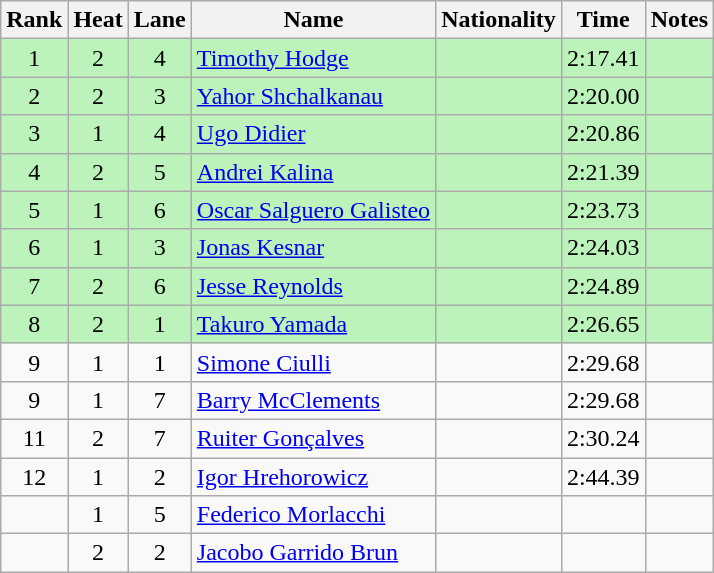<table class="wikitable sortable" style="text-align:center">
<tr>
<th>Rank</th>
<th>Heat</th>
<th>Lane</th>
<th>Name</th>
<th>Nationality</th>
<th>Time</th>
<th>Notes</th>
</tr>
<tr bgcolor=bbf3bb>
<td>1</td>
<td>2</td>
<td>4</td>
<td align=left><a href='#'>Timothy Hodge</a></td>
<td align=left></td>
<td>2:17.41</td>
<td></td>
</tr>
<tr bgcolor=bbf3bb>
<td>2</td>
<td>2</td>
<td>3</td>
<td align=left><a href='#'>Yahor Shchalkanau</a></td>
<td align=left></td>
<td>2:20.00</td>
<td></td>
</tr>
<tr bgcolor=bbf3bb>
<td>3</td>
<td>1</td>
<td>4</td>
<td align=left><a href='#'>Ugo Didier</a></td>
<td align=left></td>
<td>2:20.86</td>
<td></td>
</tr>
<tr bgcolor=bbf3bb>
<td>4</td>
<td>2</td>
<td>5</td>
<td align=left><a href='#'>Andrei Kalina</a></td>
<td align=left></td>
<td>2:21.39</td>
<td></td>
</tr>
<tr bgcolor=bbf3bb>
<td>5</td>
<td>1</td>
<td>6</td>
<td align=left><a href='#'>Oscar Salguero Galisteo</a></td>
<td align=left></td>
<td>2:23.73</td>
<td></td>
</tr>
<tr bgcolor=bbf3bb>
<td>6</td>
<td>1</td>
<td>3</td>
<td align=left><a href='#'>Jonas Kesnar</a></td>
<td align=left></td>
<td>2:24.03</td>
<td></td>
</tr>
<tr bgcolor=bbf3bb>
<td>7</td>
<td>2</td>
<td>6</td>
<td align=left><a href='#'>Jesse Reynolds</a></td>
<td align=left></td>
<td>2:24.89</td>
<td></td>
</tr>
<tr bgcolor=bbf3bb>
<td>8</td>
<td>2</td>
<td>1</td>
<td align=left><a href='#'>Takuro Yamada</a></td>
<td align=left></td>
<td>2:26.65</td>
<td></td>
</tr>
<tr>
<td>9</td>
<td>1</td>
<td>1</td>
<td align=left><a href='#'>Simone Ciulli</a></td>
<td align=left></td>
<td>2:29.68</td>
<td></td>
</tr>
<tr>
<td>9</td>
<td>1</td>
<td>7</td>
<td align=left><a href='#'>Barry McClements</a></td>
<td align=left></td>
<td>2:29.68</td>
<td></td>
</tr>
<tr>
<td>11</td>
<td>2</td>
<td>7</td>
<td align=left><a href='#'>Ruiter Gonçalves</a></td>
<td align=left></td>
<td>2:30.24</td>
<td></td>
</tr>
<tr>
<td>12</td>
<td>1</td>
<td>2</td>
<td align=left><a href='#'>Igor Hrehorowicz</a></td>
<td align=left></td>
<td>2:44.39</td>
<td></td>
</tr>
<tr>
<td></td>
<td>1</td>
<td>5</td>
<td align=left><a href='#'>Federico Morlacchi</a></td>
<td align=left></td>
<td data-sort-value=9:99.99></td>
<td></td>
</tr>
<tr>
<td></td>
<td>2</td>
<td>2</td>
<td align=left><a href='#'>Jacobo Garrido Brun</a></td>
<td align=left></td>
<td data-sort-value=9:99.99></td>
<td></td>
</tr>
</table>
